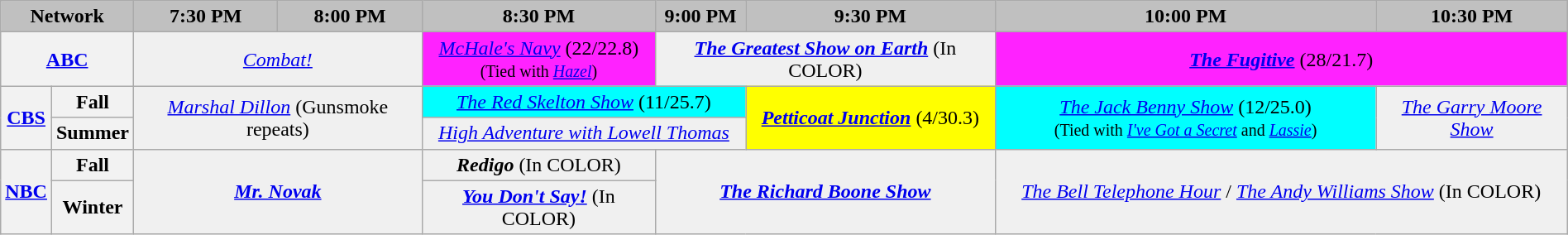<table class="wikitable" style="width:100%;margin-right:0;text-align:center">
<tr>
<th colspan="2" style="background-color:#C0C0C0;text-align:center">Network</th>
<th style="background-color:#C0C0C0;text-align:center">7:30 PM</th>
<th style="background-color:#C0C0C0;text-align:center">8:00 PM</th>
<th style="background-color:#C0C0C0;text-align:center">8:30 PM</th>
<th style="background-color:#C0C0C0;text-align:center">9:00 PM</th>
<th style="background-color:#C0C0C0;text-align:center">9:30 PM</th>
<th style="background-color:#C0C0C0;text-align:center">10:00 PM</th>
<th style="background-color:#C0C0C0;text-align:center">10:30 PM</th>
</tr>
<tr>
<th bgcolor="#C0C0C0" colspan="2"><a href='#'>ABC</a></th>
<td bgcolor="#F0F0F0" colspan="2"><em><a href='#'>Combat!</a></em></td>
<td bgcolor="#FF22FF"><em><a href='#'>McHale's Navy</a></em> (22/22.8)<br><small>(Tied with <em><a href='#'>Hazel</a></em>)</small></td>
<td bgcolor="#F0F0F0" colspan="2"><strong><em><a href='#'>The Greatest Show on Earth</a></em></strong> (In <span>C</span><span>O</span><span>L</span><span>O</span><span>R</span>)</td>
<td bgcolor="#FF22FF" colspan="2"><strong><em><a href='#'>The Fugitive</a></em></strong> (28/21.7)</td>
</tr>
<tr>
<th bgcolor="#C0C0C0" rowspan="2"><a href='#'>CBS</a></th>
<th>Fall</th>
<td bgcolor="#F0F0F0" colspan="2" rowspan="2"><em><a href='#'>Marshal Dillon</a></em> (Gunsmoke repeats)</td>
<td bgcolor="#00FFFF" colspan="2"><em><a href='#'>The Red Skelton Show</a></em> (11/25.7)</td>
<td bgcolor="#FFFF00" rowspan="2"><strong><em><a href='#'>Petticoat Junction</a></em></strong> (4/30.3)</td>
<td bgcolor="#00FFFF" rowspan="2"><em><a href='#'>The Jack Benny Show</a></em> (12/25.0)<br><small>(Tied with <em><a href='#'>I've Got a Secret</a></em> and <em><a href='#'>Lassie</a></em>)</small></td>
<td bgcolor="#F0F0F0" colspan="2" rowspan="2"><em><a href='#'>The Garry Moore Show</a></em></td>
</tr>
<tr>
<th>Summer</th>
<td bgcolor="#F0F0F0" colspan="2"><em><a href='#'>High Adventure with Lowell Thomas</a></em></td>
</tr>
<tr>
<th rowspan="2" bgcolor="#C0C0C0"><a href='#'>NBC</a></th>
<th>Fall</th>
<td colspan="2" rowspan="2" bgcolor="#F0F0F0"><strong><em><a href='#'>Mr. Novak</a></em></strong></td>
<td bgcolor="#F0F0F0"><strong><em>Redigo</em></strong> (In <span>C</span><span>O</span><span>L</span><span>O</span><span>R</span>)</td>
<td colspan="2" rowspan="2" bgcolor="#F0F0F0"><strong><em><a href='#'>The Richard Boone Show</a></em></strong></td>
<td colspan="2" rowspan="2" bgcolor="#F0F0F0"><em><a href='#'>The Bell Telephone Hour</a></em> / <em><a href='#'>The Andy Williams Show</a></em> (In <span>C</span><span>O</span><span>L</span><span>O</span><span>R</span>)</td>
</tr>
<tr>
<th>Winter</th>
<td bgcolor="#F0F0F0"><strong><em><a href='#'>You Don't Say!</a></em></strong> (In <span>C</span><span>O</span><span>L</span><span>O</span><span>R</span>)</td>
</tr>
</table>
